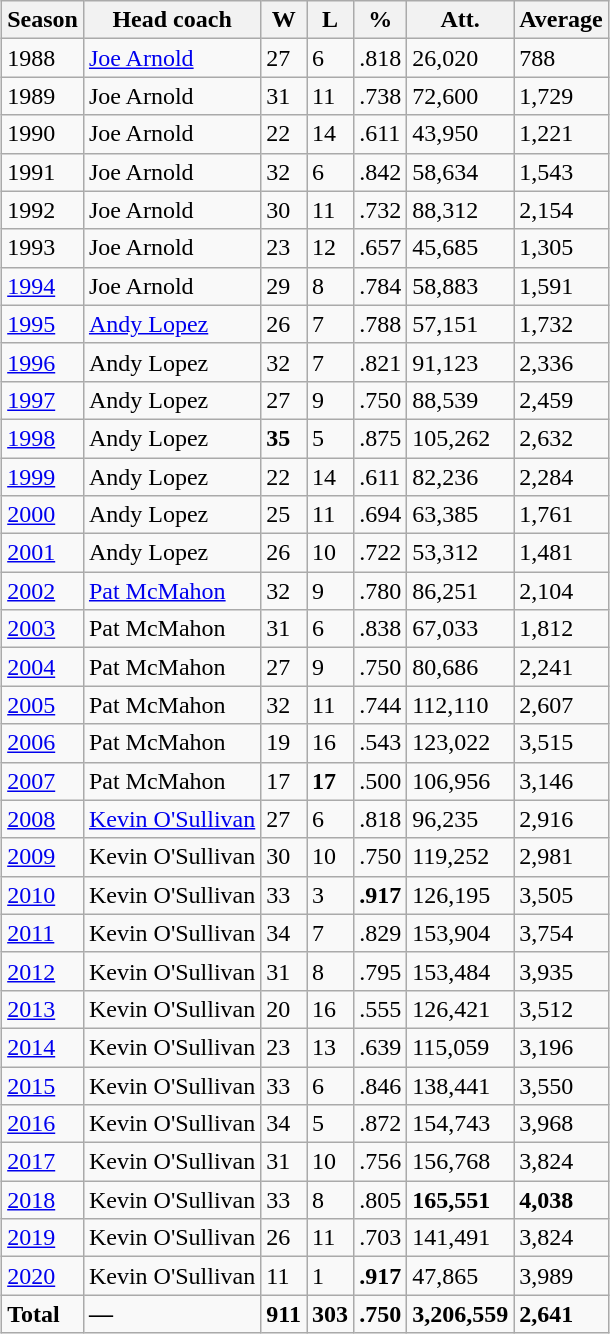<table class="wikitable sortable" style="margin-left: auto; margin-right: auto; border: none">
<tr>
<th>Season</th>
<th>Head coach</th>
<th>W</th>
<th>L</th>
<th>%</th>
<th>Att.</th>
<th>Average</th>
</tr>
<tr>
<td>1988</td>
<td><a href='#'>Joe Arnold</a></td>
<td>27</td>
<td>6</td>
<td>.818</td>
<td>26,020</td>
<td>788</td>
</tr>
<tr>
<td>1989</td>
<td>Joe Arnold</td>
<td>31</td>
<td>11</td>
<td>.738</td>
<td>72,600</td>
<td>1,729</td>
</tr>
<tr>
<td>1990</td>
<td>Joe Arnold</td>
<td>22</td>
<td>14</td>
<td>.611</td>
<td>43,950</td>
<td>1,221</td>
</tr>
<tr>
<td>1991</td>
<td>Joe Arnold</td>
<td>32</td>
<td>6</td>
<td>.842</td>
<td>58,634</td>
<td>1,543</td>
</tr>
<tr>
<td>1992</td>
<td>Joe Arnold</td>
<td>30</td>
<td>11</td>
<td>.732</td>
<td>88,312</td>
<td>2,154</td>
</tr>
<tr>
<td>1993</td>
<td>Joe Arnold</td>
<td>23</td>
<td>12</td>
<td>.657</td>
<td>45,685</td>
<td>1,305</td>
</tr>
<tr>
<td><a href='#'>1994</a></td>
<td>Joe Arnold</td>
<td>29</td>
<td>8</td>
<td>.784</td>
<td>58,883</td>
<td>1,591</td>
</tr>
<tr>
<td><a href='#'>1995</a></td>
<td><a href='#'>Andy Lopez</a></td>
<td>26</td>
<td>7</td>
<td>.788</td>
<td>57,151</td>
<td>1,732</td>
</tr>
<tr>
<td><a href='#'>1996</a></td>
<td>Andy Lopez</td>
<td>32</td>
<td>7</td>
<td>.821</td>
<td>91,123</td>
<td>2,336</td>
</tr>
<tr>
<td><a href='#'>1997</a></td>
<td>Andy Lopez</td>
<td>27</td>
<td>9</td>
<td>.750</td>
<td>88,539</td>
<td>2,459</td>
</tr>
<tr>
<td><a href='#'>1998</a></td>
<td>Andy Lopez</td>
<td><strong>35</strong></td>
<td>5</td>
<td>.875</td>
<td>105,262</td>
<td>2,632</td>
</tr>
<tr>
<td><a href='#'>1999</a></td>
<td>Andy Lopez</td>
<td>22</td>
<td>14</td>
<td>.611</td>
<td>82,236</td>
<td>2,284</td>
</tr>
<tr>
<td><a href='#'>2000</a></td>
<td>Andy Lopez</td>
<td>25</td>
<td>11</td>
<td>.694</td>
<td>63,385</td>
<td>1,761</td>
</tr>
<tr>
<td><a href='#'>2001</a></td>
<td>Andy Lopez</td>
<td>26</td>
<td>10</td>
<td>.722</td>
<td>53,312</td>
<td>1,481</td>
</tr>
<tr>
<td><a href='#'>2002</a></td>
<td><a href='#'>Pat McMahon</a></td>
<td>32</td>
<td>9</td>
<td>.780</td>
<td>86,251</td>
<td>2,104</td>
</tr>
<tr>
<td><a href='#'>2003</a></td>
<td>Pat McMahon</td>
<td>31</td>
<td>6</td>
<td>.838</td>
<td>67,033</td>
<td>1,812</td>
</tr>
<tr>
<td><a href='#'>2004</a></td>
<td>Pat McMahon</td>
<td>27</td>
<td>9</td>
<td>.750</td>
<td>80,686</td>
<td>2,241</td>
</tr>
<tr>
<td><a href='#'>2005</a></td>
<td>Pat McMahon</td>
<td>32</td>
<td>11</td>
<td>.744</td>
<td>112,110</td>
<td>2,607</td>
</tr>
<tr>
<td><a href='#'>2006</a></td>
<td>Pat McMahon</td>
<td>19</td>
<td>16</td>
<td>.543</td>
<td>123,022</td>
<td>3,515</td>
</tr>
<tr>
<td><a href='#'>2007</a></td>
<td>Pat McMahon</td>
<td>17</td>
<td><strong>17</strong></td>
<td>.500</td>
<td>106,956</td>
<td>3,146</td>
</tr>
<tr>
<td><a href='#'>2008</a></td>
<td><a href='#'>Kevin O'Sullivan</a></td>
<td>27</td>
<td>6</td>
<td>.818</td>
<td>96,235</td>
<td>2,916</td>
</tr>
<tr>
<td><a href='#'>2009</a></td>
<td>Kevin O'Sullivan</td>
<td>30</td>
<td>10</td>
<td>.750</td>
<td>119,252</td>
<td>2,981</td>
</tr>
<tr>
<td><a href='#'>2010</a></td>
<td>Kevin O'Sullivan</td>
<td>33</td>
<td>3</td>
<td><strong>.917</strong></td>
<td>126,195</td>
<td>3,505</td>
</tr>
<tr>
<td><a href='#'>2011</a></td>
<td>Kevin O'Sullivan</td>
<td>34</td>
<td>7</td>
<td>.829</td>
<td>153,904</td>
<td>3,754</td>
</tr>
<tr>
<td><a href='#'>2012</a></td>
<td>Kevin O'Sullivan</td>
<td>31</td>
<td>8</td>
<td>.795</td>
<td>153,484</td>
<td>3,935</td>
</tr>
<tr>
<td><a href='#'>2013</a></td>
<td>Kevin O'Sullivan</td>
<td>20</td>
<td>16</td>
<td>.555</td>
<td>126,421</td>
<td>3,512</td>
</tr>
<tr>
<td><a href='#'>2014</a></td>
<td>Kevin O'Sullivan</td>
<td>23</td>
<td>13</td>
<td>.639</td>
<td>115,059</td>
<td>3,196</td>
</tr>
<tr>
<td><a href='#'>2015</a></td>
<td>Kevin O'Sullivan</td>
<td>33</td>
<td>6</td>
<td>.846</td>
<td>138,441</td>
<td>3,550</td>
</tr>
<tr>
<td><a href='#'>2016</a></td>
<td>Kevin O'Sullivan</td>
<td>34</td>
<td>5</td>
<td>.872</td>
<td>154,743</td>
<td>3,968</td>
</tr>
<tr>
<td><a href='#'>2017</a></td>
<td>Kevin O'Sullivan</td>
<td>31</td>
<td>10</td>
<td>.756</td>
<td>156,768</td>
<td>3,824</td>
</tr>
<tr>
<td><a href='#'>2018</a></td>
<td>Kevin O'Sullivan</td>
<td>33</td>
<td>8</td>
<td>.805</td>
<td><strong>165,551</strong></td>
<td><strong>4,038</strong></td>
</tr>
<tr>
<td><a href='#'>2019</a></td>
<td>Kevin O'Sullivan</td>
<td>26</td>
<td>11</td>
<td>.703</td>
<td>141,491</td>
<td>3,824</td>
</tr>
<tr>
<td><a href='#'>2020</a></td>
<td>Kevin O'Sullivan</td>
<td>11</td>
<td>1</td>
<td><strong>.917</strong></td>
<td>47,865</td>
<td>3,989</td>
</tr>
<tr>
<td><strong>Total</strong></td>
<td><strong>—</strong></td>
<td><strong>911</strong></td>
<td><strong>303</strong></td>
<td><strong>.750</strong></td>
<td><strong>3,206,559</strong></td>
<td><strong>2,641</strong></td>
</tr>
</table>
